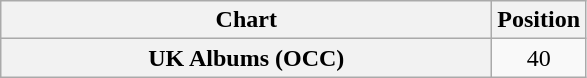<table class="wikitable sortable plainrowheaders" style="text-align:center">
<tr>
<th scope="col" style="width:20em;">Chart</th>
<th scope="col">Position</th>
</tr>
<tr>
<th scope="row">UK Albums (OCC)</th>
<td>40</td>
</tr>
</table>
